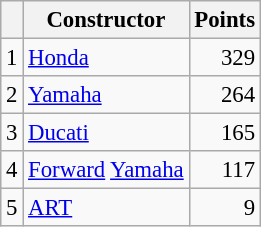<table class="wikitable" style="font-size: 95%;">
<tr>
<th></th>
<th>Constructor</th>
<th>Points</th>
</tr>
<tr>
<td align=center>1</td>
<td> <a href='#'>Honda</a></td>
<td align=right>329</td>
</tr>
<tr>
<td align=center>2</td>
<td> <a href='#'>Yamaha</a></td>
<td align=right>264</td>
</tr>
<tr>
<td align=center>3</td>
<td> <a href='#'>Ducati</a></td>
<td align=right>165</td>
</tr>
<tr>
<td align=center>4</td>
<td> <a href='#'>Forward</a> <a href='#'>Yamaha</a></td>
<td align=right>117</td>
</tr>
<tr>
<td align=center>5</td>
<td> <a href='#'>ART</a></td>
<td align=right>9</td>
</tr>
</table>
